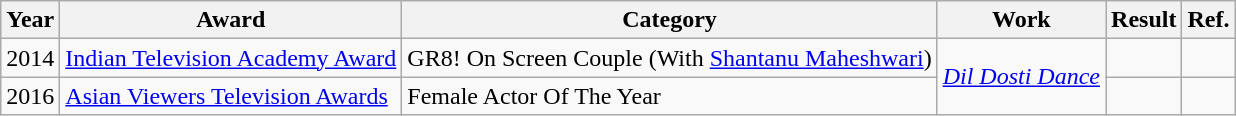<table class="wikitable">
<tr>
<th>Year</th>
<th>Award</th>
<th>Category</th>
<th>Work</th>
<th>Result</th>
<th>Ref.</th>
</tr>
<tr>
<td>2014</td>
<td><a href='#'>Indian Television Academy Award</a></td>
<td>GR8! On Screen Couple (With <a href='#'>Shantanu Maheshwari</a>)</td>
<td rowspan="2"><em><a href='#'>Dil Dosti Dance</a></em></td>
<td></td>
<td></td>
</tr>
<tr>
<td>2016</td>
<td><a href='#'>Asian Viewers Television Awards</a></td>
<td>Female Actor Of The Year</td>
<td></td>
<td></td>
</tr>
</table>
